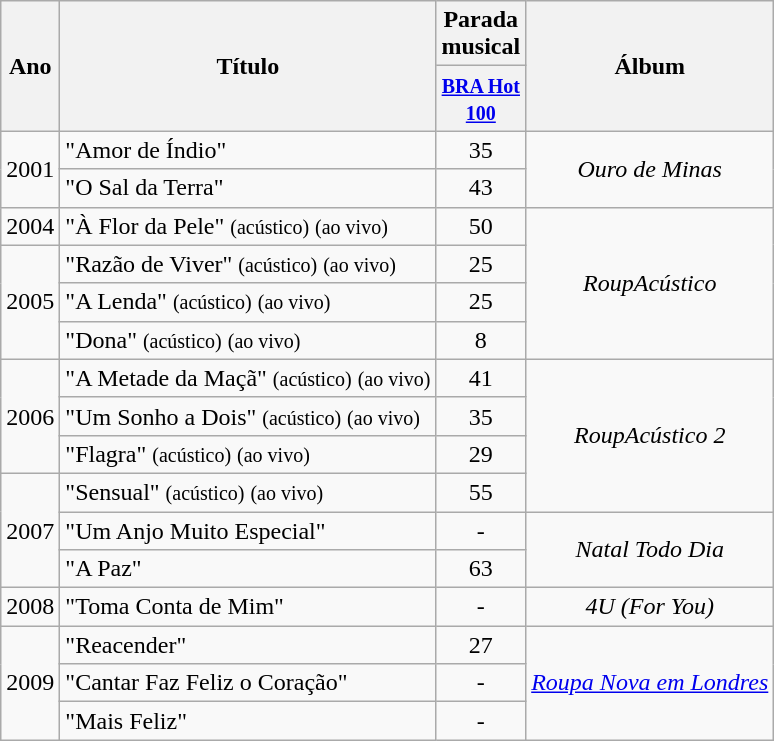<table class="wikitable">
<tr>
<th rowspan="2">Ano</th>
<th rowspan="2">Título</th>
<th colspan="1">Parada musical</th>
<th rowspan="2">Álbum</th>
</tr>
<tr>
<th align="center" width="30"><small><a href='#'>BRA Hot 100</a></small></th>
</tr>
<tr>
<td align="left" valign="center" rowspan=2>2001</td>
<td align="left" valign="center">"Amor de Índio"</td>
<td align="center">35</td>
<td align="center" rowspan=2><em>Ouro de Minas</em></td>
</tr>
<tr>
<td align="left" valign="center">"O Sal da Terra"</td>
<td align="center">43</td>
</tr>
<tr>
<td align="left" valign="center">2004</td>
<td align="left" valign="center">"À Flor da Pele" <small>(acústico)</small> <small>(ao vivo)</small></td>
<td align="center">50</td>
<td align="center" rowspan=4><em>RoupAcústico</em></td>
</tr>
<tr>
<td align="left" valign="center" rowspan=3>2005</td>
<td align="left" valign="center">"Razão de Viver" <small>(acústico)</small> <small>(ao vivo)</small></td>
<td align="center">25</td>
</tr>
<tr>
<td align="left" valign="center">"A Lenda" <small>(acústico)</small> <small>(ao vivo)</small></td>
<td align="center">25</td>
</tr>
<tr>
<td align="left" valign="center">"Dona" <small>(acústico)</small> <small>(ao vivo)</small></td>
<td align="center">8</td>
</tr>
<tr>
<td align="left" valign="center" rowspan=3>2006</td>
<td align="left" valign="center">"A Metade da Maçã" <small>(acústico)</small> <small>(ao vivo)</small></td>
<td align="center">41</td>
<td align="center" rowspan=4><em>RoupAcústico 2</em></td>
</tr>
<tr>
<td align="left" valign="center">"Um Sonho a Dois" <small>(acústico)</small> <small>(ao vivo)</small></td>
<td align="center">35</td>
</tr>
<tr>
<td align="left" valign="center">"Flagra" <small>(acústico)</small> <small>(ao vivo)</small></td>
<td align="center">29</td>
</tr>
<tr>
<td align="left" valign="center" rowspan=3>2007</td>
<td align="left" valign="center">"Sensual" <small>(acústico)</small> <small>(ao vivo)</small></td>
<td align="center">55</td>
</tr>
<tr>
<td align="left" valign="center">"Um Anjo Muito Especial"</td>
<td align="center">-</td>
<td align="center" rowspan=2><em>Natal Todo Dia</em></td>
</tr>
<tr>
<td align="left" valign="center">"A Paz"</td>
<td align="center">63</td>
</tr>
<tr>
<td align="left" valign="center">2008</td>
<td align="left" valign="center">"Toma Conta de Mim"</td>
<td align="center">-</td>
<td align="center"><em>4U (For You)</em></td>
</tr>
<tr>
<td align="left" valign="center" rowspan=3>2009</td>
<td align="left" valign="center">"Reacender"</td>
<td align="center">27</td>
<td align="center" rowspan=3><em><a href='#'>Roupa Nova em Londres</a></em></td>
</tr>
<tr>
<td align="left" valign="center">"Cantar Faz Feliz o Coração"</td>
<td align="center">-</td>
</tr>
<tr>
<td align="left" valign="center">"Mais Feliz"</td>
<td align="center">-</td>
</tr>
</table>
